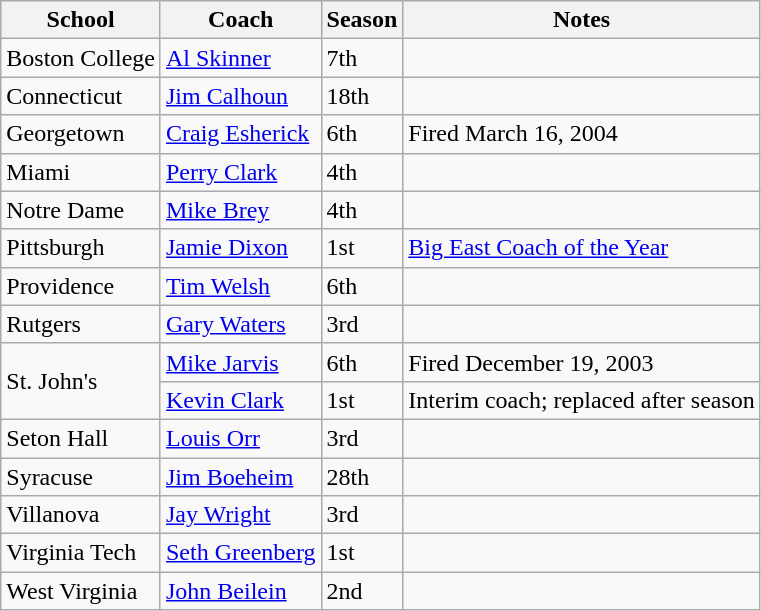<table class="wikitable">
<tr>
<th>School</th>
<th>Coach</th>
<th>Season</th>
<th>Notes</th>
</tr>
<tr>
<td>Boston College</td>
<td><a href='#'>Al Skinner</a></td>
<td>7th</td>
<td></td>
</tr>
<tr>
<td>Connecticut</td>
<td><a href='#'>Jim Calhoun</a></td>
<td>18th</td>
<td></td>
</tr>
<tr>
<td>Georgetown</td>
<td><a href='#'>Craig Esherick</a></td>
<td>6th</td>
<td>Fired March 16, 2004</td>
</tr>
<tr>
<td>Miami</td>
<td><a href='#'>Perry Clark</a></td>
<td>4th</td>
<td></td>
</tr>
<tr>
<td>Notre Dame</td>
<td><a href='#'>Mike Brey</a></td>
<td>4th</td>
<td></td>
</tr>
<tr>
<td>Pittsburgh</td>
<td><a href='#'>Jamie Dixon</a></td>
<td>1st</td>
<td><a href='#'>Big East Coach of the Year</a></td>
</tr>
<tr>
<td>Providence</td>
<td><a href='#'>Tim Welsh</a></td>
<td>6th</td>
<td></td>
</tr>
<tr>
<td>Rutgers</td>
<td><a href='#'>Gary Waters</a></td>
<td>3rd</td>
<td></td>
</tr>
<tr>
<td rowspan="2">St. John's</td>
<td><a href='#'>Mike Jarvis</a></td>
<td>6th</td>
<td>Fired December 19, 2003</td>
</tr>
<tr>
<td><a href='#'>Kevin Clark</a></td>
<td>1st</td>
<td>Interim coach; replaced after season</td>
</tr>
<tr>
<td>Seton Hall</td>
<td><a href='#'>Louis Orr</a></td>
<td>3rd</td>
<td></td>
</tr>
<tr>
<td>Syracuse</td>
<td><a href='#'>Jim Boeheim</a></td>
<td>28th</td>
<td></td>
</tr>
<tr>
<td>Villanova</td>
<td><a href='#'>Jay Wright</a></td>
<td>3rd</td>
<td></td>
</tr>
<tr>
<td>Virginia Tech</td>
<td><a href='#'>Seth Greenberg</a></td>
<td>1st</td>
<td></td>
</tr>
<tr>
<td>West Virginia</td>
<td><a href='#'>John Beilein</a></td>
<td>2nd</td>
<td></td>
</tr>
</table>
